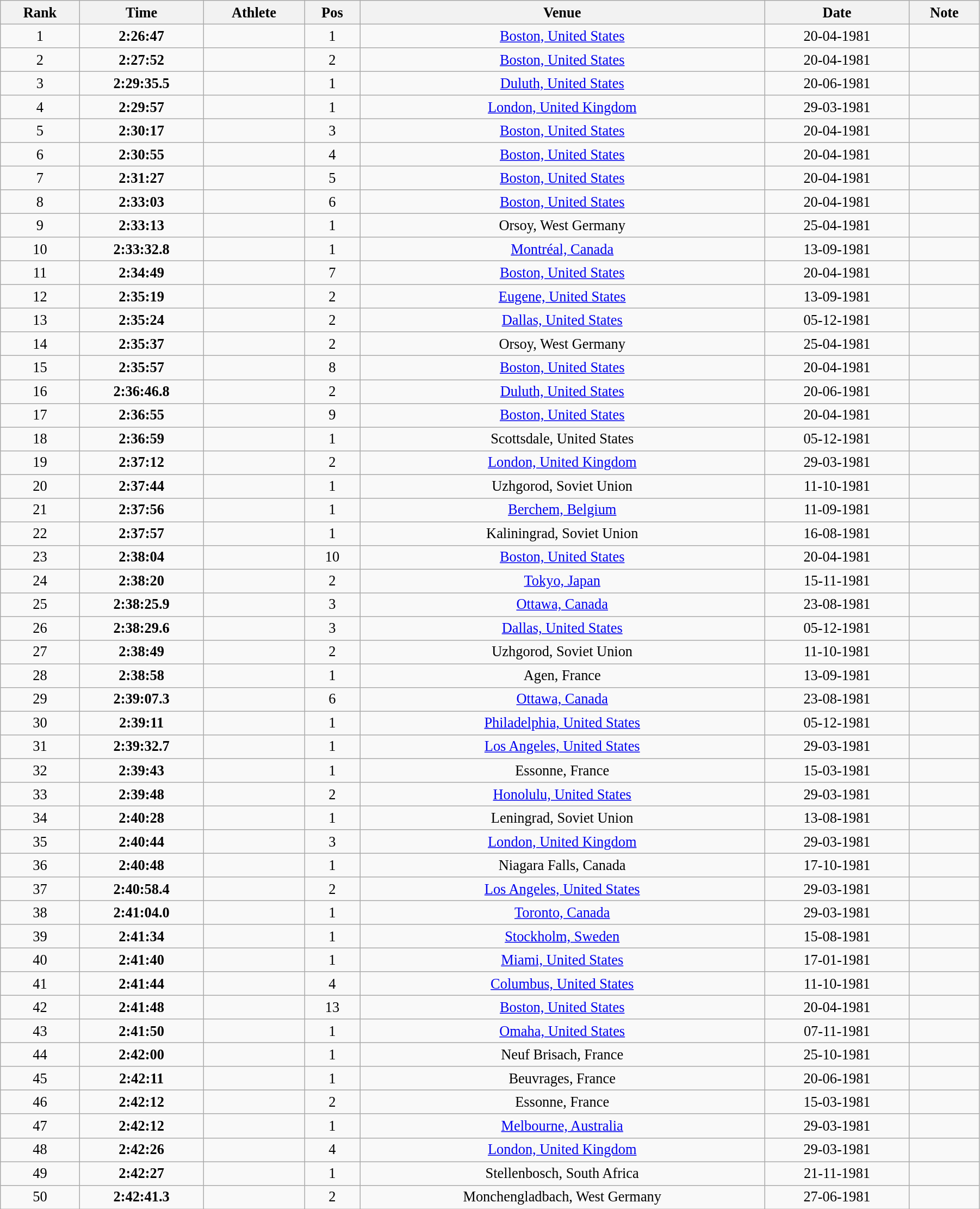<table class="wikitable sortable" style=" text-align:center; font-size:110%;" width="95%">
<tr>
<th>Rank</th>
<th>Time</th>
<th>Athlete</th>
<th>Pos</th>
<th>Venue</th>
<th>Date</th>
<th>Note</th>
</tr>
<tr>
<td>1</td>
<td><strong>2:26:47</strong></td>
<td align=left></td>
<td>1</td>
<td><a href='#'>Boston, United States</a></td>
<td>20-04-1981</td>
<td></td>
</tr>
<tr>
<td>2</td>
<td><strong>2:27:52</strong></td>
<td align=left></td>
<td>2</td>
<td><a href='#'>Boston, United States</a></td>
<td>20-04-1981</td>
<td></td>
</tr>
<tr>
<td>3</td>
<td><strong>2:29:35.5</strong></td>
<td align=left></td>
<td>1</td>
<td><a href='#'>Duluth, United States</a></td>
<td>20-06-1981</td>
<td></td>
</tr>
<tr>
<td>4</td>
<td><strong>2:29:57</strong></td>
<td align=left></td>
<td>1</td>
<td><a href='#'>London, United Kingdom</a></td>
<td>29-03-1981</td>
<td></td>
</tr>
<tr>
<td>5</td>
<td><strong>2:30:17</strong></td>
<td align=left></td>
<td>3</td>
<td><a href='#'>Boston, United States</a></td>
<td>20-04-1981</td>
<td></td>
</tr>
<tr>
<td>6</td>
<td><strong>2:30:55</strong></td>
<td align=left></td>
<td>4</td>
<td><a href='#'>Boston, United States</a></td>
<td>20-04-1981</td>
<td></td>
</tr>
<tr>
<td>7</td>
<td><strong>2:31:27</strong></td>
<td align=left></td>
<td>5</td>
<td><a href='#'>Boston, United States</a></td>
<td>20-04-1981</td>
<td></td>
</tr>
<tr>
<td>8</td>
<td><strong>2:33:03</strong></td>
<td align=left></td>
<td>6</td>
<td><a href='#'>Boston, United States</a></td>
<td>20-04-1981</td>
<td></td>
</tr>
<tr>
<td>9</td>
<td><strong>2:33:13</strong></td>
<td align=left></td>
<td>1</td>
<td>Orsoy, West Germany</td>
<td>25-04-1981</td>
<td></td>
</tr>
<tr>
<td>10</td>
<td><strong>2:33:32.8</strong></td>
<td align=left></td>
<td>1</td>
<td><a href='#'>Montréal, Canada</a></td>
<td>13-09-1981</td>
<td></td>
</tr>
<tr>
<td>11</td>
<td><strong>2:34:49</strong></td>
<td align=left></td>
<td>7</td>
<td><a href='#'>Boston, United States</a></td>
<td>20-04-1981</td>
<td></td>
</tr>
<tr>
<td>12</td>
<td><strong>2:35:19</strong></td>
<td align=left></td>
<td>2</td>
<td><a href='#'>Eugene, United States</a></td>
<td>13-09-1981</td>
<td></td>
</tr>
<tr>
<td>13</td>
<td><strong>2:35:24</strong></td>
<td align=left></td>
<td>2</td>
<td><a href='#'>Dallas, United States</a></td>
<td>05-12-1981</td>
<td></td>
</tr>
<tr>
<td>14</td>
<td><strong>2:35:37</strong></td>
<td align=left></td>
<td>2</td>
<td>Orsoy, West Germany</td>
<td>25-04-1981</td>
<td></td>
</tr>
<tr>
<td>15</td>
<td><strong>2:35:57</strong></td>
<td align=left></td>
<td>8</td>
<td><a href='#'>Boston, United States</a></td>
<td>20-04-1981</td>
<td></td>
</tr>
<tr>
<td>16</td>
<td><strong>2:36:46.8</strong></td>
<td align=left></td>
<td>2</td>
<td><a href='#'>Duluth, United States</a></td>
<td>20-06-1981</td>
<td></td>
</tr>
<tr>
<td>17</td>
<td><strong>2:36:55</strong></td>
<td align=left></td>
<td>9</td>
<td><a href='#'>Boston, United States</a></td>
<td>20-04-1981</td>
<td></td>
</tr>
<tr>
<td>18</td>
<td><strong>2:36:59</strong></td>
<td align=left></td>
<td>1</td>
<td>Scottsdale, United States</td>
<td>05-12-1981</td>
<td></td>
</tr>
<tr>
<td>19</td>
<td><strong>2:37:12</strong></td>
<td align=left></td>
<td>2</td>
<td><a href='#'>London, United Kingdom</a></td>
<td>29-03-1981</td>
<td></td>
</tr>
<tr>
<td>20</td>
<td><strong>2:37:44</strong></td>
<td align=left></td>
<td>1</td>
<td>Uzhgorod, Soviet Union</td>
<td>11-10-1981</td>
<td></td>
</tr>
<tr>
<td>21</td>
<td><strong>2:37:56</strong></td>
<td align=left></td>
<td>1</td>
<td><a href='#'>Berchem, Belgium</a></td>
<td>11-09-1981</td>
<td></td>
</tr>
<tr>
<td>22</td>
<td><strong>2:37:57</strong></td>
<td align=left></td>
<td>1</td>
<td>Kaliningrad, Soviet Union</td>
<td>16-08-1981</td>
<td></td>
</tr>
<tr>
<td>23</td>
<td><strong>2:38:04</strong></td>
<td align=left></td>
<td>10</td>
<td><a href='#'>Boston, United States</a></td>
<td>20-04-1981</td>
<td></td>
</tr>
<tr>
<td>24</td>
<td><strong>2:38:20</strong></td>
<td align=left></td>
<td>2</td>
<td><a href='#'>Tokyo, Japan</a></td>
<td>15-11-1981</td>
<td></td>
</tr>
<tr>
<td>25</td>
<td><strong>2:38:25.9</strong></td>
<td align=left></td>
<td>3</td>
<td><a href='#'>Ottawa, Canada</a></td>
<td>23-08-1981</td>
<td></td>
</tr>
<tr>
<td>26</td>
<td><strong>2:38:29.6</strong></td>
<td align=left></td>
<td>3</td>
<td><a href='#'>Dallas, United States</a></td>
<td>05-12-1981</td>
<td></td>
</tr>
<tr>
<td>27</td>
<td><strong>2:38:49</strong></td>
<td align=left></td>
<td>2</td>
<td>Uzhgorod, Soviet Union</td>
<td>11-10-1981</td>
<td></td>
</tr>
<tr>
<td>28</td>
<td><strong>2:38:58</strong></td>
<td align=left></td>
<td>1</td>
<td>Agen, France</td>
<td>13-09-1981</td>
<td></td>
</tr>
<tr>
<td>29</td>
<td><strong>2:39:07.3</strong></td>
<td align=left></td>
<td>6</td>
<td><a href='#'>Ottawa, Canada</a></td>
<td>23-08-1981</td>
<td></td>
</tr>
<tr>
<td>30</td>
<td><strong>2:39:11</strong></td>
<td align=left></td>
<td>1</td>
<td><a href='#'>Philadelphia, United States</a></td>
<td>05-12-1981</td>
<td></td>
</tr>
<tr>
<td>31</td>
<td><strong>2:39:32.7</strong></td>
<td align=left></td>
<td>1</td>
<td><a href='#'>Los Angeles, United States</a></td>
<td>29-03-1981</td>
<td></td>
</tr>
<tr>
<td>32</td>
<td><strong>2:39:43</strong></td>
<td align=left></td>
<td>1</td>
<td>Essonne, France</td>
<td>15-03-1981</td>
<td></td>
</tr>
<tr>
<td>33</td>
<td><strong>2:39:48</strong></td>
<td align=left></td>
<td>2</td>
<td><a href='#'>Honolulu, United States</a></td>
<td>29-03-1981</td>
<td></td>
</tr>
<tr>
<td>34</td>
<td><strong>2:40:28</strong></td>
<td align=left></td>
<td>1</td>
<td>Leningrad, Soviet Union</td>
<td>13-08-1981</td>
<td></td>
</tr>
<tr>
<td>35</td>
<td><strong>2:40:44</strong></td>
<td align=left></td>
<td>3</td>
<td><a href='#'>London, United Kingdom</a></td>
<td>29-03-1981</td>
<td></td>
</tr>
<tr>
<td>36</td>
<td><strong>2:40:48</strong></td>
<td align=left></td>
<td>1</td>
<td>Niagara Falls, Canada</td>
<td>17-10-1981</td>
<td></td>
</tr>
<tr>
<td>37</td>
<td><strong>2:40:58.4</strong></td>
<td align=left></td>
<td>2</td>
<td><a href='#'>Los Angeles, United States</a></td>
<td>29-03-1981</td>
<td></td>
</tr>
<tr>
<td>38</td>
<td><strong>2:41:04.0</strong></td>
<td align=left></td>
<td>1</td>
<td><a href='#'>Toronto, Canada</a></td>
<td>29-03-1981</td>
<td></td>
</tr>
<tr>
<td>39</td>
<td><strong>2:41:34</strong></td>
<td align=left></td>
<td>1</td>
<td><a href='#'>Stockholm, Sweden</a></td>
<td>15-08-1981</td>
<td></td>
</tr>
<tr>
<td>40</td>
<td><strong>2:41:40</strong></td>
<td align=left></td>
<td>1</td>
<td><a href='#'>Miami, United States</a></td>
<td>17-01-1981</td>
<td></td>
</tr>
<tr>
<td>41</td>
<td><strong>2:41:44</strong></td>
<td align=left></td>
<td>4</td>
<td><a href='#'>Columbus, United States</a></td>
<td>11-10-1981</td>
<td></td>
</tr>
<tr>
<td>42</td>
<td><strong>2:41:48</strong></td>
<td align=left></td>
<td>13</td>
<td><a href='#'>Boston, United States</a></td>
<td>20-04-1981</td>
<td></td>
</tr>
<tr>
<td>43</td>
<td><strong>2:41:50</strong></td>
<td align=left></td>
<td>1</td>
<td><a href='#'>Omaha, United States</a></td>
<td>07-11-1981</td>
<td></td>
</tr>
<tr>
<td>44</td>
<td><strong>2:42:00</strong></td>
<td align=left></td>
<td>1</td>
<td>Neuf Brisach, France</td>
<td>25-10-1981</td>
<td></td>
</tr>
<tr>
<td>45</td>
<td><strong>2:42:11</strong></td>
<td align=left></td>
<td>1</td>
<td>Beuvrages, France</td>
<td>20-06-1981</td>
<td></td>
</tr>
<tr>
<td>46</td>
<td><strong>2:42:12</strong></td>
<td align=left></td>
<td>2</td>
<td>Essonne, France</td>
<td>15-03-1981</td>
<td></td>
</tr>
<tr>
<td>47</td>
<td><strong>2:42:12</strong></td>
<td align=left></td>
<td>1</td>
<td><a href='#'>Melbourne, Australia</a></td>
<td>29-03-1981</td>
<td></td>
</tr>
<tr>
<td>48</td>
<td><strong>2:42:26</strong></td>
<td align=left></td>
<td>4</td>
<td><a href='#'>London, United Kingdom</a></td>
<td>29-03-1981</td>
<td></td>
</tr>
<tr>
<td>49</td>
<td><strong>2:42:27</strong></td>
<td align=left></td>
<td>1</td>
<td>Stellenbosch, South Africa</td>
<td>21-11-1981</td>
<td></td>
</tr>
<tr>
<td>50</td>
<td><strong>2:42:41.3</strong></td>
<td align=left></td>
<td>2</td>
<td>Monchengladbach, West Germany</td>
<td>27-06-1981</td>
<td></td>
</tr>
</table>
